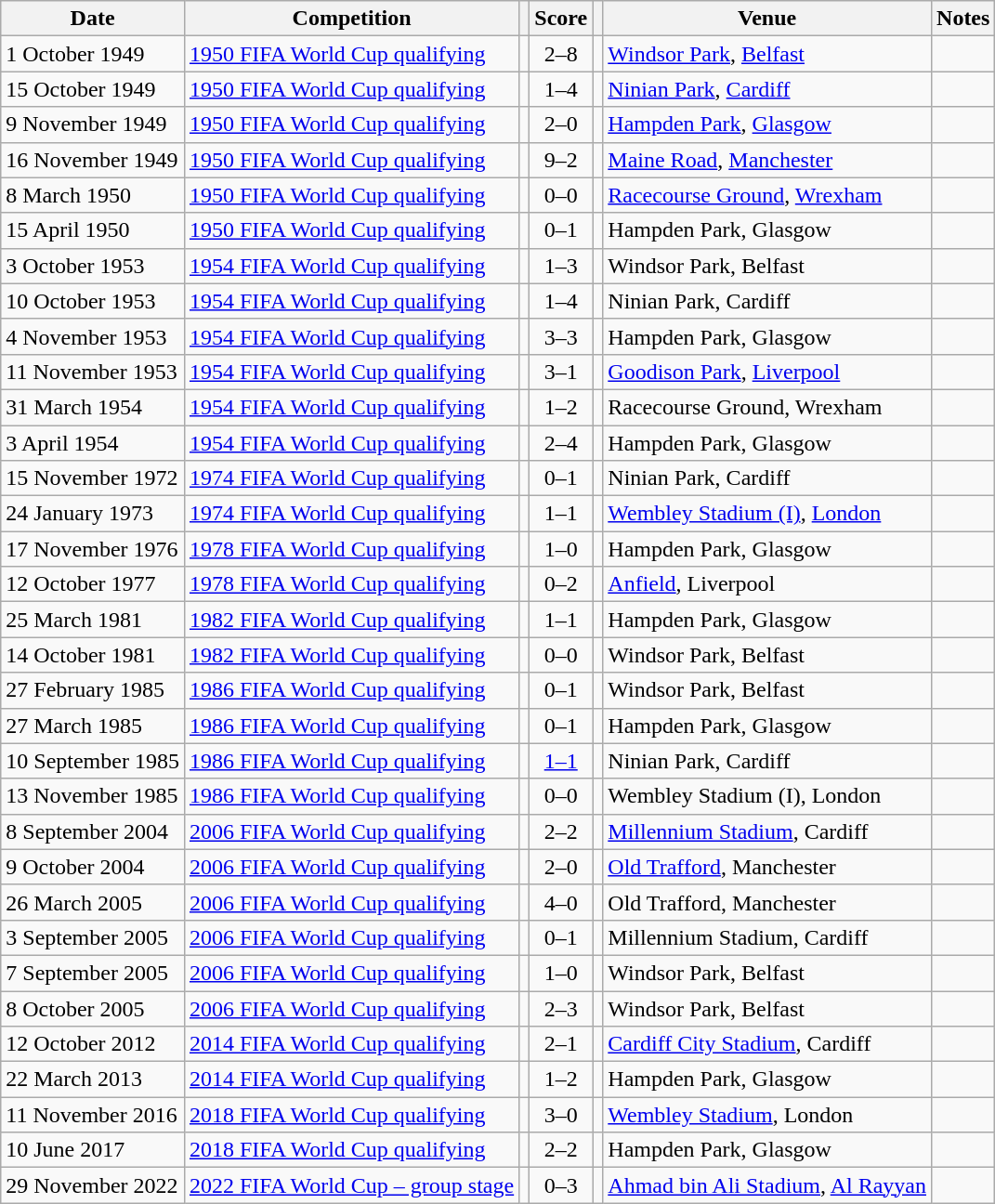<table class="wikitable">
<tr>
<th>Date</th>
<th>Competition</th>
<th></th>
<th>Score</th>
<th></th>
<th>Venue</th>
<th>Notes</th>
</tr>
<tr>
<td>1 October 1949</td>
<td><a href='#'>1950 FIFA World Cup qualifying</a></td>
<td align="right"></td>
<td style="text-align:center;">2–8</td>
<td></td>
<td> <a href='#'>Windsor Park</a>, <a href='#'>Belfast</a></td>
<td></td>
</tr>
<tr>
<td>15 October 1949</td>
<td><a href='#'>1950 FIFA World Cup qualifying</a></td>
<td align="right"></td>
<td style="text-align:center;">1–4</td>
<td></td>
<td> <a href='#'>Ninian Park</a>, <a href='#'>Cardiff</a></td>
<td></td>
</tr>
<tr>
<td>9 November 1949</td>
<td><a href='#'>1950 FIFA World Cup qualifying</a></td>
<td align="right"></td>
<td style="text-align:center;">2–0</td>
<td></td>
<td> <a href='#'>Hampden Park</a>, <a href='#'>Glasgow</a></td>
<td></td>
</tr>
<tr>
<td>16 November 1949</td>
<td><a href='#'>1950 FIFA World Cup qualifying</a></td>
<td align="right"></td>
<td style="text-align:center;">9–2</td>
<td></td>
<td> <a href='#'>Maine Road</a>, <a href='#'>Manchester</a></td>
<td></td>
</tr>
<tr>
<td>8 March 1950</td>
<td><a href='#'>1950 FIFA World Cup qualifying</a></td>
<td align="right"></td>
<td style="text-align:center;">0–0</td>
<td></td>
<td> <a href='#'>Racecourse Ground</a>, <a href='#'>Wrexham</a></td>
<td></td>
</tr>
<tr>
<td>15 April 1950</td>
<td><a href='#'>1950 FIFA World Cup qualifying</a></td>
<td align="right"></td>
<td style="text-align:center;">0–1</td>
<td></td>
<td> Hampden Park, Glasgow</td>
<td></td>
</tr>
<tr>
<td>3 October 1953</td>
<td><a href='#'>1954 FIFA World Cup qualifying</a></td>
<td align="right"></td>
<td style="text-align:center;">1–3</td>
<td></td>
<td> Windsor Park, Belfast</td>
<td></td>
</tr>
<tr>
<td>10 October 1953</td>
<td><a href='#'>1954 FIFA World Cup qualifying</a></td>
<td align="right"></td>
<td style="text-align:center;">1–4</td>
<td></td>
<td> Ninian Park, Cardiff</td>
<td></td>
</tr>
<tr>
<td>4 November 1953</td>
<td><a href='#'>1954 FIFA World Cup qualifying</a></td>
<td align="right"></td>
<td style="text-align:center;">3–3</td>
<td></td>
<td> Hampden Park, Glasgow</td>
<td></td>
</tr>
<tr>
<td>11 November 1953</td>
<td><a href='#'>1954 FIFA World Cup qualifying</a></td>
<td align="right"></td>
<td style="text-align:center;">3–1</td>
<td></td>
<td> <a href='#'>Goodison Park</a>, <a href='#'>Liverpool</a></td>
<td></td>
</tr>
<tr>
<td>31 March 1954</td>
<td><a href='#'>1954 FIFA World Cup qualifying</a></td>
<td align="right"></td>
<td style="text-align:center;">1–2</td>
<td></td>
<td> Racecourse Ground, Wrexham</td>
<td></td>
</tr>
<tr>
<td>3 April 1954</td>
<td><a href='#'>1954 FIFA World Cup qualifying</a></td>
<td align="right"></td>
<td style="text-align:center;">2–4</td>
<td></td>
<td> Hampden Park, Glasgow</td>
<td></td>
</tr>
<tr>
<td>15 November 1972</td>
<td><a href='#'>1974 FIFA World Cup qualifying</a></td>
<td align="right"></td>
<td style="text-align:center;">0–1</td>
<td></td>
<td> Ninian Park, Cardiff</td>
<td></td>
</tr>
<tr>
<td>24 January 1973</td>
<td><a href='#'>1974 FIFA World Cup qualifying</a></td>
<td align="right"></td>
<td style="text-align:center;">1–1</td>
<td></td>
<td> <a href='#'>Wembley Stadium (I)</a>, <a href='#'>London</a></td>
<td></td>
</tr>
<tr>
<td>17 November 1976</td>
<td><a href='#'>1978 FIFA World Cup qualifying</a></td>
<td align="right"></td>
<td style="text-align:center;">1–0</td>
<td></td>
<td> Hampden Park, Glasgow</td>
<td></td>
</tr>
<tr>
<td>12 October 1977</td>
<td><a href='#'>1978 FIFA World Cup qualifying</a></td>
<td align="right"></td>
<td style="text-align:center;">0–2</td>
<td></td>
<td> <a href='#'>Anfield</a>, Liverpool</td>
<td></td>
</tr>
<tr>
<td>25 March 1981</td>
<td><a href='#'>1982 FIFA World Cup qualifying</a></td>
<td align="right"></td>
<td style="text-align:center;">1–1</td>
<td></td>
<td> Hampden Park, Glasgow</td>
<td></td>
</tr>
<tr>
<td>14 October 1981</td>
<td><a href='#'>1982 FIFA World Cup qualifying</a></td>
<td align="right"></td>
<td style="text-align:center;">0–0</td>
<td></td>
<td> Windsor Park, Belfast</td>
<td></td>
</tr>
<tr>
<td>27 February 1985</td>
<td><a href='#'>1986 FIFA World Cup qualifying</a></td>
<td align="right"></td>
<td style="text-align:center;">0–1</td>
<td></td>
<td> Windsor Park, Belfast</td>
<td></td>
</tr>
<tr>
<td>27 March 1985</td>
<td><a href='#'>1986 FIFA World Cup qualifying</a></td>
<td align="right"></td>
<td style="text-align:center;">0–1</td>
<td></td>
<td> Hampden Park, Glasgow</td>
<td></td>
</tr>
<tr>
<td>10 September 1985</td>
<td><a href='#'>1986 FIFA World Cup qualifying</a></td>
<td align="right"></td>
<td style="text-align:center;"><a href='#'>1–1</a></td>
<td></td>
<td> Ninian Park, Cardiff</td>
<td></td>
</tr>
<tr>
<td>13 November 1985</td>
<td><a href='#'>1986 FIFA World Cup qualifying</a></td>
<td align="right"></td>
<td style="text-align:center;">0–0</td>
<td></td>
<td> Wembley Stadium (I), London</td>
<td></td>
</tr>
<tr>
<td>8 September 2004</td>
<td><a href='#'>2006 FIFA World Cup qualifying</a></td>
<td align="right"></td>
<td style="text-align:center;">2–2</td>
<td></td>
<td> <a href='#'>Millennium Stadium</a>, Cardiff</td>
<td></td>
</tr>
<tr>
<td>9 October 2004</td>
<td><a href='#'>2006 FIFA World Cup qualifying</a></td>
<td align="right"></td>
<td style="text-align:center;">2–0</td>
<td></td>
<td> <a href='#'>Old Trafford</a>, Manchester</td>
<td></td>
</tr>
<tr>
<td>26 March 2005</td>
<td><a href='#'>2006 FIFA World Cup qualifying</a></td>
<td align="right"></td>
<td style="text-align:center;">4–0</td>
<td></td>
<td> Old Trafford, Manchester</td>
<td></td>
</tr>
<tr>
<td>3 September 2005</td>
<td><a href='#'>2006 FIFA World Cup qualifying</a></td>
<td align="right"></td>
<td style="text-align:center;">0–1</td>
<td></td>
<td> Millennium Stadium, Cardiff</td>
<td></td>
</tr>
<tr>
<td>7 September 2005</td>
<td><a href='#'>2006 FIFA World Cup qualifying</a></td>
<td align="right"></td>
<td style="text-align:center;">1–0</td>
<td></td>
<td> Windsor Park, Belfast</td>
<td></td>
</tr>
<tr>
<td>8 October 2005</td>
<td><a href='#'>2006 FIFA World Cup qualifying</a></td>
<td align="right"></td>
<td style="text-align:center;">2–3</td>
<td></td>
<td> Windsor Park, Belfast</td>
<td></td>
</tr>
<tr>
<td>12 October 2012</td>
<td><a href='#'>2014 FIFA World Cup qualifying</a></td>
<td align="right"></td>
<td style="text-align:center;">2–1</td>
<td></td>
<td> <a href='#'>Cardiff City Stadium</a>, Cardiff</td>
<td></td>
</tr>
<tr>
<td>22 March 2013</td>
<td><a href='#'>2014 FIFA World Cup qualifying</a></td>
<td align="right"></td>
<td style="text-align:center;">1–2</td>
<td></td>
<td> Hampden Park, Glasgow</td>
<td></td>
</tr>
<tr>
<td>11 November 2016</td>
<td><a href='#'>2018 FIFA World Cup qualifying</a></td>
<td align="right"></td>
<td style="text-align:center;">3–0</td>
<td></td>
<td> <a href='#'>Wembley Stadium</a>, London</td>
<td></td>
</tr>
<tr>
<td>10 June 2017</td>
<td><a href='#'>2018 FIFA World Cup qualifying</a></td>
<td align="right"></td>
<td style="text-align:center;">2–2</td>
<td></td>
<td> Hampden Park, Glasgow</td>
<td></td>
</tr>
<tr>
<td>29 November 2022</td>
<td><a href='#'>2022 FIFA World Cup – group stage</a></td>
<td align="right"></td>
<td style="text-align:center;">0–3</td>
<td></td>
<td> <a href='#'>Ahmad bin Ali Stadium</a>, <a href='#'>Al Rayyan</a></td>
<td></td>
</tr>
</table>
